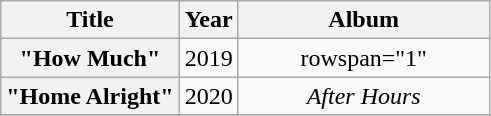<table class="wikitable plainrowheaders" style="text-align: center">
<tr>
<th scope="col">Title</th>
<th scope="col">Year</th>
<th scope="col" style="width:160px;">Album</th>
</tr>
<tr>
<th scope="row">"How Much"<br></th>
<td rowspan="1">2019</td>
<td>rowspan="1" </td>
</tr>
<tr>
<th scope="row">"Home Alright"<br></th>
<td rowspan="1">2020</td>
<td><em>After Hours</em></td>
</tr>
<tr>
</tr>
</table>
